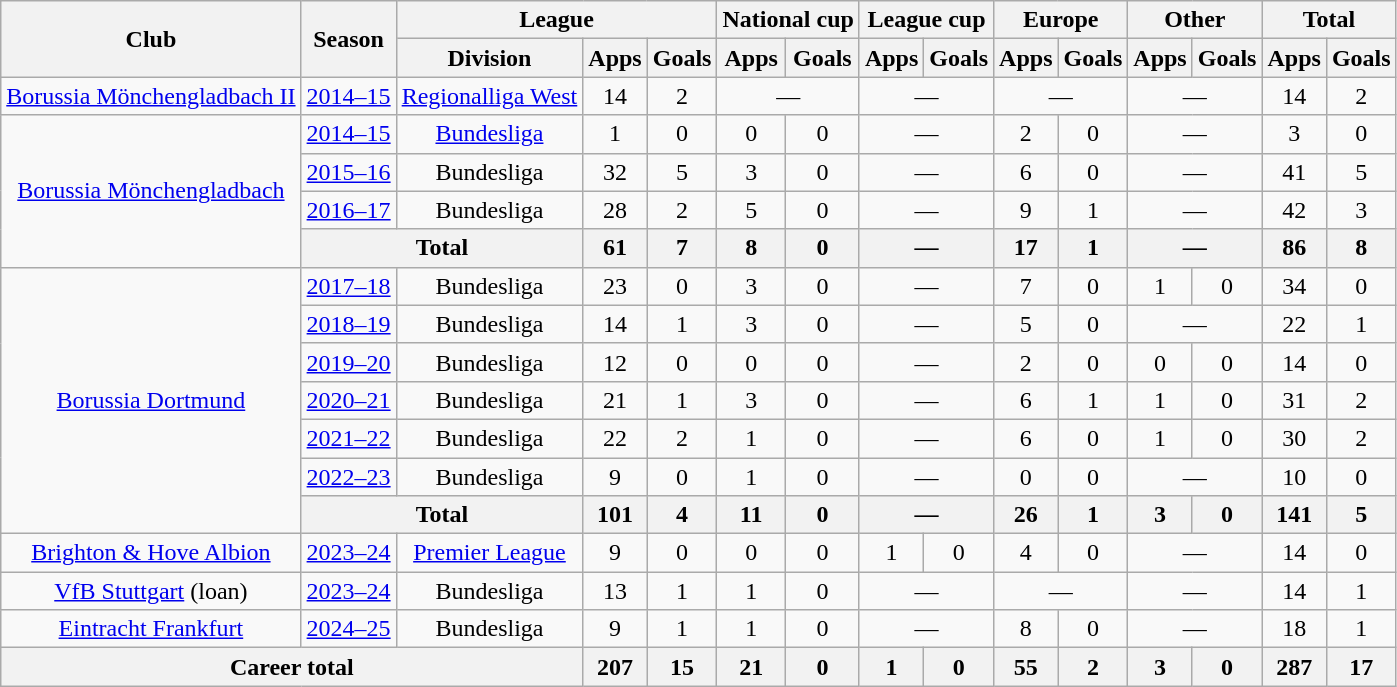<table class="wikitable" style="text-align: center;">
<tr>
<th rowspan="2">Club</th>
<th rowspan="2">Season</th>
<th colspan="3">League</th>
<th colspan="2">National cup</th>
<th colspan="2">League cup</th>
<th colspan="2">Europe</th>
<th colspan="2">Other</th>
<th colspan="2">Total</th>
</tr>
<tr>
<th>Division</th>
<th>Apps</th>
<th>Goals</th>
<th>Apps</th>
<th>Goals</th>
<th>Apps</th>
<th>Goals</th>
<th>Apps</th>
<th>Goals</th>
<th>Apps</th>
<th>Goals</th>
<th>Apps</th>
<th>Goals</th>
</tr>
<tr>
<td><a href='#'>Borussia Mönchengladbach II</a></td>
<td><a href='#'>2014–15</a></td>
<td><a href='#'>Regionalliga West</a></td>
<td>14</td>
<td>2</td>
<td colspan="2">—</td>
<td colspan="2">—</td>
<td colspan="2">—</td>
<td colspan="2">—</td>
<td>14</td>
<td>2</td>
</tr>
<tr>
<td rowspan="4"><a href='#'>Borussia Mönchengladbach</a></td>
<td><a href='#'>2014–15</a></td>
<td><a href='#'>Bundesliga</a></td>
<td>1</td>
<td>0</td>
<td>0</td>
<td>0</td>
<td colspan="2">—</td>
<td>2</td>
<td>0</td>
<td colspan="2">—</td>
<td>3</td>
<td>0</td>
</tr>
<tr>
<td><a href='#'>2015–16</a></td>
<td>Bundesliga</td>
<td>32</td>
<td>5</td>
<td>3</td>
<td>0</td>
<td colspan="2">—</td>
<td>6</td>
<td>0</td>
<td colspan="2">—</td>
<td>41</td>
<td>5</td>
</tr>
<tr>
<td><a href='#'>2016–17</a></td>
<td>Bundesliga</td>
<td>28</td>
<td>2</td>
<td>5</td>
<td>0</td>
<td colspan="2">—</td>
<td>9</td>
<td>1</td>
<td colspan="2">—</td>
<td>42</td>
<td>3</td>
</tr>
<tr>
<th colspan="2">Total</th>
<th>61</th>
<th>7</th>
<th>8</th>
<th>0</th>
<th colspan="2">—</th>
<th>17</th>
<th>1</th>
<th colspan="2">—</th>
<th>86</th>
<th>8</th>
</tr>
<tr>
<td rowspan="7"><a href='#'>Borussia Dortmund</a></td>
<td><a href='#'>2017–18</a></td>
<td>Bundesliga</td>
<td>23</td>
<td>0</td>
<td>3</td>
<td>0</td>
<td colspan="2">—</td>
<td>7</td>
<td>0</td>
<td>1</td>
<td>0</td>
<td>34</td>
<td>0</td>
</tr>
<tr>
<td><a href='#'>2018–19</a></td>
<td>Bundesliga</td>
<td>14</td>
<td>1</td>
<td>3</td>
<td>0</td>
<td colspan="2">—</td>
<td>5</td>
<td>0</td>
<td colspan="2">—</td>
<td>22</td>
<td>1</td>
</tr>
<tr>
<td><a href='#'>2019–20</a></td>
<td>Bundesliga</td>
<td>12</td>
<td>0</td>
<td>0</td>
<td>0</td>
<td colspan="2">—</td>
<td>2</td>
<td>0</td>
<td>0</td>
<td>0</td>
<td>14</td>
<td>0</td>
</tr>
<tr>
<td><a href='#'>2020–21</a></td>
<td>Bundesliga</td>
<td>21</td>
<td>1</td>
<td>3</td>
<td>0</td>
<td colspan="2">—</td>
<td>6</td>
<td>1</td>
<td>1</td>
<td>0</td>
<td>31</td>
<td>2</td>
</tr>
<tr>
<td><a href='#'>2021–22</a></td>
<td>Bundesliga</td>
<td>22</td>
<td>2</td>
<td>1</td>
<td>0</td>
<td colspan="2">—</td>
<td>6</td>
<td>0</td>
<td>1</td>
<td>0</td>
<td>30</td>
<td>2</td>
</tr>
<tr>
<td><a href='#'>2022–23</a></td>
<td>Bundesliga</td>
<td>9</td>
<td>0</td>
<td>1</td>
<td>0</td>
<td colspan="2">—</td>
<td>0</td>
<td>0</td>
<td colspan="2">—</td>
<td>10</td>
<td>0</td>
</tr>
<tr>
<th colspan="2">Total</th>
<th>101</th>
<th>4</th>
<th>11</th>
<th>0</th>
<th colspan="2">—</th>
<th>26</th>
<th>1</th>
<th>3</th>
<th>0</th>
<th>141</th>
<th>5</th>
</tr>
<tr>
<td><a href='#'>Brighton & Hove Albion</a></td>
<td><a href='#'>2023–24</a></td>
<td><a href='#'>Premier League</a></td>
<td>9</td>
<td>0</td>
<td>0</td>
<td>0</td>
<td>1</td>
<td>0</td>
<td>4</td>
<td>0</td>
<td colspan="2">—</td>
<td>14</td>
<td>0</td>
</tr>
<tr>
<td><a href='#'>VfB Stuttgart</a> (loan)</td>
<td><a href='#'>2023–24</a></td>
<td>Bundesliga</td>
<td>13</td>
<td>1</td>
<td>1</td>
<td>0</td>
<td colspan="2">—</td>
<td colspan="2">—</td>
<td colspan="2">—</td>
<td>14</td>
<td>1</td>
</tr>
<tr>
<td><a href='#'>Eintracht Frankfurt</a></td>
<td><a href='#'>2024–25</a></td>
<td>Bundesliga</td>
<td>9</td>
<td>1</td>
<td>1</td>
<td>0</td>
<td colspan="2">—</td>
<td>8</td>
<td>0</td>
<td colspan="2">—</td>
<td>18</td>
<td>1</td>
</tr>
<tr>
<th colspan="3">Career total</th>
<th>207</th>
<th>15</th>
<th>21</th>
<th>0</th>
<th>1</th>
<th>0</th>
<th>55</th>
<th>2</th>
<th>3</th>
<th>0</th>
<th>287</th>
<th>17</th>
</tr>
</table>
